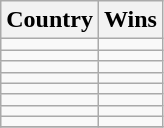<table class="wikitable sortable" style="border-collapse:collapse">
<tr>
<th>Country</th>
<th>Wins</th>
</tr>
<tr>
<td></td>
<td align="center"></td>
</tr>
<tr>
<td></td>
<td align="center"></td>
</tr>
<tr>
<td></td>
<td align="center"></td>
</tr>
<tr>
<td></td>
<td align="center"></td>
</tr>
<tr>
<td></td>
<td align="center"></td>
</tr>
<tr>
<td></td>
<td align="center"></td>
</tr>
<tr>
<td></td>
<td align="center"></td>
</tr>
<tr>
<td></td>
<td align="center"></td>
</tr>
<tr>
</tr>
</table>
